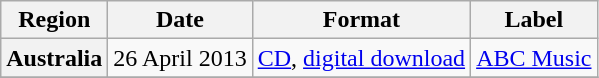<table class="wikitable plainrowheaders">
<tr>
<th scope="col">Region</th>
<th scope="col">Date</th>
<th scope="col">Format</th>
<th scope="col">Label</th>
</tr>
<tr>
<th scope="row">Australia</th>
<td>26 April 2013</td>
<td><a href='#'>CD</a>, <a href='#'>digital download</a></td>
<td><a href='#'>ABC Music</a></td>
</tr>
<tr>
</tr>
</table>
